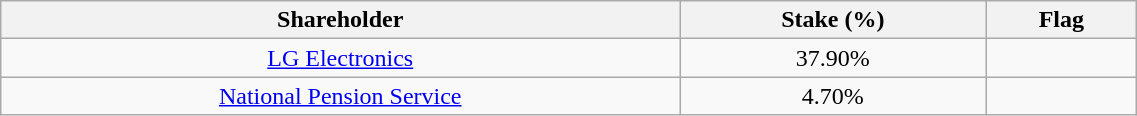<table class="wikitable" style="text-align:center; width:60%;">
<tr>
<th>Shareholder</th>
<th>Stake (%)</th>
<th>Flag</th>
</tr>
<tr>
<td><a href='#'>LG Electronics</a></td>
<td>37.90%</td>
<td></td>
</tr>
<tr>
<td><a href='#'>National Pension Service</a></td>
<td>4.70%</td>
<td></td>
</tr>
</table>
